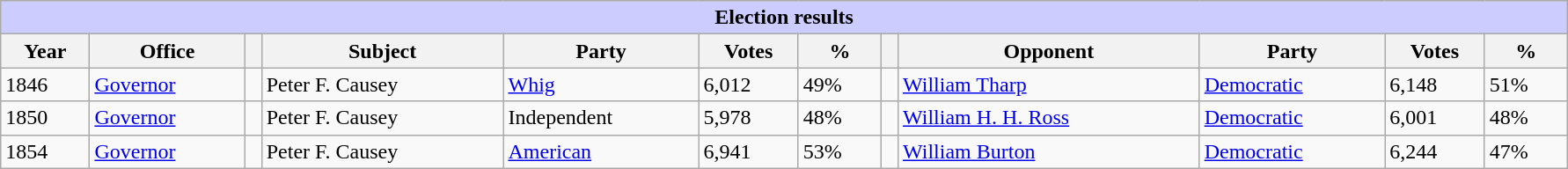<table class=wikitable style="width: 94%" style="text-align: center;" align="center">
<tr bgcolor=#cccccc>
<th colspan=12 style="background: #ccccff;">Election results</th>
</tr>
<tr>
<th><strong>Year</strong></th>
<th><strong>Office</strong></th>
<th></th>
<th><strong>Subject</strong></th>
<th><strong>Party</strong></th>
<th><strong>Votes</strong></th>
<th><strong>%</strong></th>
<th></th>
<th><strong>Opponent</strong></th>
<th><strong>Party</strong></th>
<th><strong>Votes</strong></th>
<th><strong>%</strong></th>
</tr>
<tr>
<td>1846</td>
<td><a href='#'>Governor</a></td>
<td></td>
<td>Peter F. Causey</td>
<td><a href='#'>Whig</a></td>
<td>6,012</td>
<td>49%</td>
<td></td>
<td><a href='#'>William Tharp</a></td>
<td><a href='#'>Democratic</a></td>
<td>6,148</td>
<td>51%</td>
</tr>
<tr>
<td>1850</td>
<td><a href='#'>Governor</a></td>
<td></td>
<td>Peter F. Causey</td>
<td>Independent</td>
<td>5,978</td>
<td>48%</td>
<td></td>
<td><a href='#'>William H. H. Ross</a></td>
<td><a href='#'>Democratic</a></td>
<td>6,001</td>
<td>48%</td>
</tr>
<tr>
<td>1854</td>
<td><a href='#'>Governor</a></td>
<td></td>
<td>Peter F. Causey</td>
<td><a href='#'>American</a></td>
<td>6,941</td>
<td>53%</td>
<td></td>
<td><a href='#'>William Burton</a></td>
<td><a href='#'>Democratic</a></td>
<td>6,244</td>
<td>47%</td>
</tr>
</table>
